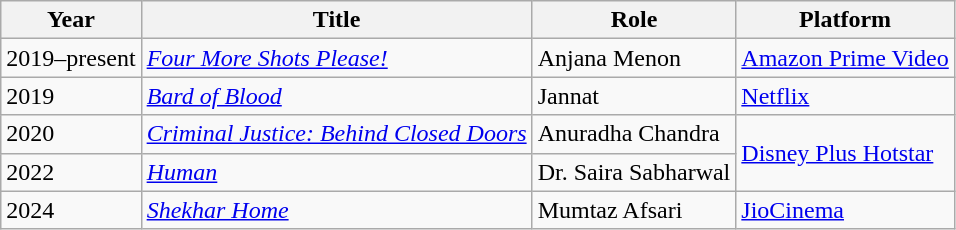<table class="wikitable sortable">
<tr>
<th>Year</th>
<th>Title</th>
<th>Role</th>
<th>Platform</th>
</tr>
<tr>
<td>2019–present</td>
<td><em><a href='#'>Four More Shots Please!</a></em></td>
<td>Anjana Menon</td>
<td><a href='#'>Amazon Prime Video</a></td>
</tr>
<tr>
<td>2019</td>
<td><em><a href='#'>Bard of Blood</a></em></td>
<td>Jannat</td>
<td><a href='#'>Netflix</a></td>
</tr>
<tr>
<td>2020</td>
<td><em><a href='#'>Criminal Justice: Behind Closed Doors</a></em></td>
<td>Anuradha Chandra</td>
<td rowspan="2"><a href='#'>Disney Plus Hotstar</a></td>
</tr>
<tr>
<td>2022</td>
<td><em><a href='#'>Human</a></em></td>
<td>Dr. Saira Sabharwal</td>
</tr>
<tr>
<td>2024</td>
<td><em><a href='#'>Shekhar Home</a></em></td>
<td>Mumtaz Afsari</td>
<td><a href='#'>JioCinema</a></td>
</tr>
</table>
